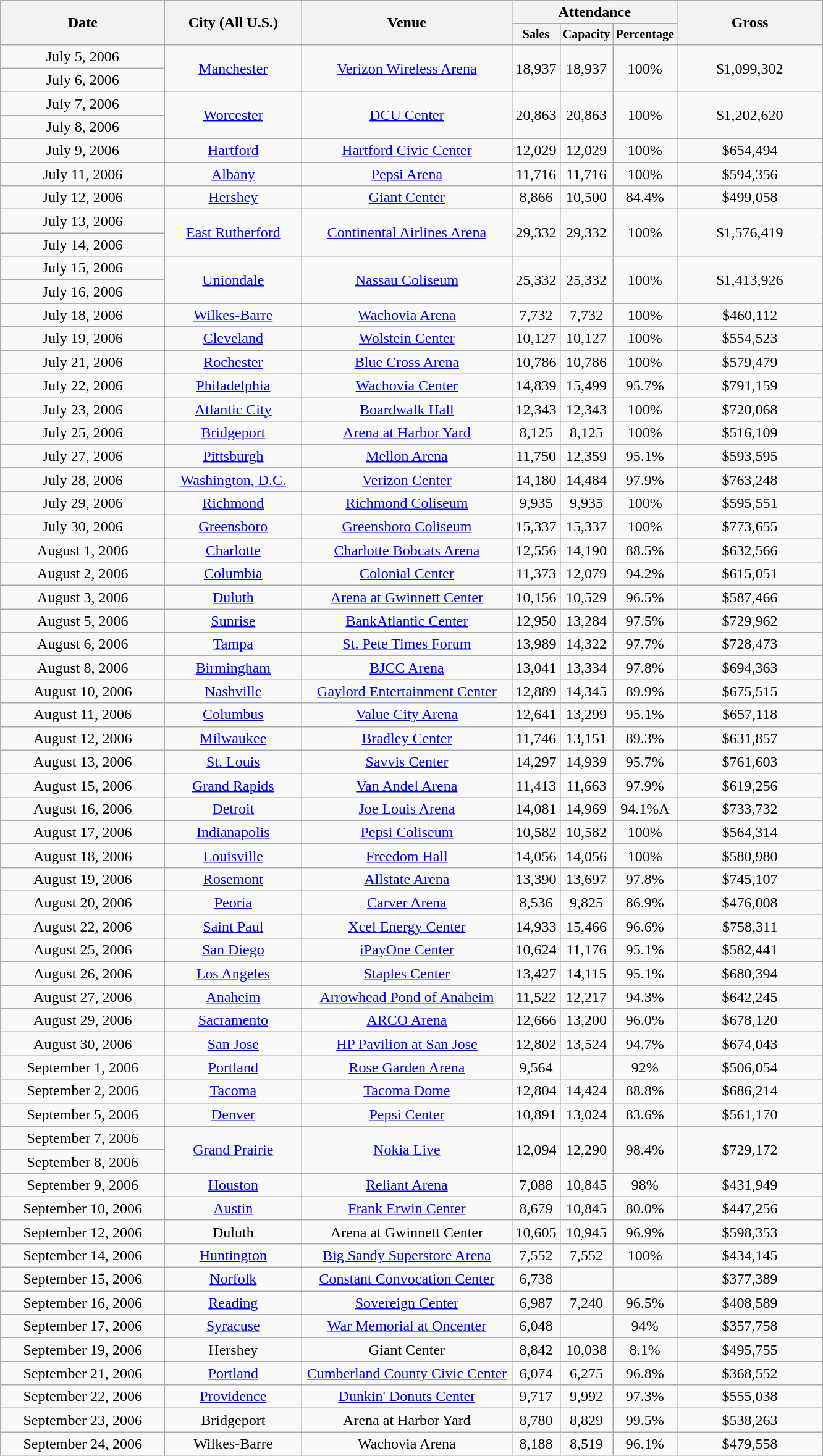<table class="wikitable" style="text-align:center;">
<tr>
<th width="170" rowspan="2">Date</th>
<th width="140" rowspan="2">City (All U.S.)</th>
<th width="220" rowspan="2">Venue</th>
<th width="170" colspan="3">Attendance</th>
<th width="150" rowspan="2">Gross</th>
</tr>
<tr style="font-size:smaller;">
<th>Sales</th>
<th>Capacity</th>
<th>Percentage</th>
</tr>
<tr>
<td>July 5, 2006</td>
<td rowspan="2"><a href='#'>Manchester</a></td>
<td rowspan="2"><a href='#'>Verizon Wireless Arena</a></td>
<td rowspan="2">18,937</td>
<td rowspan="2">18,937</td>
<td rowspan="2">100%</td>
<td rowspan="2">$1,099,302</td>
</tr>
<tr>
<td>July 6, 2006</td>
</tr>
<tr>
<td>July 7, 2006</td>
<td rowspan="2"><a href='#'>Worcester</a></td>
<td rowspan="2"><a href='#'>DCU Center</a></td>
<td rowspan="2">20,863</td>
<td rowspan="2">20,863</td>
<td rowspan="2">100%</td>
<td rowspan="2">$1,202,620</td>
</tr>
<tr>
<td>July 8, 2006</td>
</tr>
<tr>
<td>July 9, 2006</td>
<td><a href='#'>Hartford</a></td>
<td><a href='#'>Hartford Civic Center</a></td>
<td>12,029</td>
<td>12,029</td>
<td>100%</td>
<td>$654,494</td>
</tr>
<tr>
<td>July 11, 2006</td>
<td><a href='#'>Albany</a></td>
<td><a href='#'>Pepsi Arena</a></td>
<td>11,716</td>
<td>11,716</td>
<td>100%</td>
<td>$594,356</td>
</tr>
<tr>
<td>July 12, 2006</td>
<td><a href='#'>Hershey</a></td>
<td><a href='#'>Giant Center</a></td>
<td>8,866</td>
<td>10,500</td>
<td>84.4%</td>
<td>$499,058</td>
</tr>
<tr>
<td>July 13, 2006</td>
<td rowspan="2"><a href='#'>East Rutherford</a></td>
<td rowspan="2"><a href='#'>Continental Airlines Arena</a></td>
<td rowspan="2">29,332</td>
<td rowspan="2">29,332</td>
<td rowspan="2">100%</td>
<td rowspan="2">$1,576,419</td>
</tr>
<tr>
<td>July 14, 2006</td>
</tr>
<tr>
<td>July 15, 2006</td>
<td rowspan="2"><a href='#'>Uniondale</a></td>
<td rowspan="2"><a href='#'>Nassau Coliseum</a></td>
<td rowspan="2">25,332</td>
<td rowspan="2">25,332</td>
<td rowspan="2">100%</td>
<td rowspan="2">$1,413,926</td>
</tr>
<tr>
<td>July 16, 2006</td>
</tr>
<tr>
<td>July 18, 2006</td>
<td><a href='#'>Wilkes-Barre</a></td>
<td><a href='#'>Wachovia Arena</a></td>
<td>7,732</td>
<td>7,732</td>
<td>100%</td>
<td>$460,112</td>
</tr>
<tr>
<td>July 19, 2006</td>
<td><a href='#'>Cleveland</a></td>
<td><a href='#'>Wolstein Center</a></td>
<td>10,127</td>
<td>10,127</td>
<td>100%</td>
<td>$554,523</td>
</tr>
<tr>
<td>July 21, 2006</td>
<td><a href='#'>Rochester</a></td>
<td><a href='#'>Blue Cross Arena</a></td>
<td>10,786</td>
<td>10,786</td>
<td>100%</td>
<td>$579,479</td>
</tr>
<tr>
<td>July 22, 2006</td>
<td><a href='#'>Philadelphia</a></td>
<td><a href='#'>Wachovia Center</a></td>
<td>14,839</td>
<td>15,499</td>
<td>95.7%</td>
<td>$791,159</td>
</tr>
<tr>
<td>July 23, 2006</td>
<td><a href='#'>Atlantic City</a></td>
<td><a href='#'>Boardwalk Hall</a></td>
<td>12,343</td>
<td>12,343</td>
<td>100%</td>
<td>$720,068</td>
</tr>
<tr>
<td>July 25, 2006</td>
<td><a href='#'>Bridgeport</a></td>
<td><a href='#'>Arena at Harbor Yard</a></td>
<td>8,125</td>
<td>8,125</td>
<td>100%</td>
<td>$516,109</td>
</tr>
<tr>
<td>July 27, 2006</td>
<td><a href='#'>Pittsburgh</a></td>
<td><a href='#'>Mellon Arena</a></td>
<td>11,750</td>
<td>12,359</td>
<td>95.1%</td>
<td>$593,595</td>
</tr>
<tr>
<td>July 28, 2006</td>
<td><a href='#'>Washington, D.C.</a></td>
<td><a href='#'>Verizon Center</a></td>
<td>14,180</td>
<td>14,484</td>
<td>97.9%</td>
<td>$763,248</td>
</tr>
<tr>
<td>July 29, 2006</td>
<td><a href='#'>Richmond</a></td>
<td><a href='#'>Richmond Coliseum</a></td>
<td>9,935</td>
<td>9,935</td>
<td>100%</td>
<td>$595,551</td>
</tr>
<tr>
<td>July 30, 2006</td>
<td><a href='#'>Greensboro</a></td>
<td><a href='#'>Greensboro Coliseum</a></td>
<td>15,337</td>
<td>15,337</td>
<td>100%</td>
<td>$773,655</td>
</tr>
<tr>
<td>August 1, 2006</td>
<td><a href='#'>Charlotte</a></td>
<td><a href='#'>Charlotte Bobcats Arena</a></td>
<td>12,556</td>
<td>14,190</td>
<td>88.5%</td>
<td>$632,566</td>
</tr>
<tr>
<td>August 2, 2006</td>
<td><a href='#'>Columbia</a></td>
<td><a href='#'>Colonial Center</a></td>
<td>11,373</td>
<td>12,079</td>
<td>94.2%</td>
<td>$615,051</td>
</tr>
<tr>
<td>August 3, 2006</td>
<td><a href='#'>Duluth</a></td>
<td><a href='#'>Arena at Gwinnett Center</a></td>
<td>10,156</td>
<td>10,529</td>
<td>96.5%</td>
<td>$587,466</td>
</tr>
<tr>
<td>August 5, 2006</td>
<td><a href='#'>Sunrise</a></td>
<td><a href='#'>BankAtlantic Center</a></td>
<td>12,950</td>
<td>13,284</td>
<td>97.5%</td>
<td>$729,962</td>
</tr>
<tr>
<td>August 6, 2006</td>
<td><a href='#'>Tampa</a></td>
<td><a href='#'>St. Pete Times Forum</a></td>
<td>13,989</td>
<td>14,322</td>
<td>97.7%</td>
<td>$728,473</td>
</tr>
<tr>
<td>August 8, 2006</td>
<td><a href='#'>Birmingham</a></td>
<td><a href='#'>BJCC Arena</a></td>
<td>13,041</td>
<td>13,334</td>
<td>97.8%</td>
<td>$694,363</td>
</tr>
<tr>
<td>August 10, 2006</td>
<td><a href='#'>Nashville</a></td>
<td><a href='#'>Gaylord Entertainment Center</a></td>
<td>12,889</td>
<td>14,345</td>
<td>89.9%</td>
<td>$675,515</td>
</tr>
<tr>
<td>August 11, 2006</td>
<td><a href='#'>Columbus</a></td>
<td><a href='#'>Value City Arena</a></td>
<td>12,641</td>
<td>13,299</td>
<td>95.1%</td>
<td>$657,118</td>
</tr>
<tr>
<td>August 12, 2006</td>
<td><a href='#'>Milwaukee</a></td>
<td><a href='#'>Bradley Center</a></td>
<td>11,746</td>
<td>13,151</td>
<td>89.3%</td>
<td>$631,857</td>
</tr>
<tr>
<td>August 13, 2006</td>
<td><a href='#'>St. Louis</a></td>
<td><a href='#'>Savvis Center</a></td>
<td>14,297</td>
<td>14,939</td>
<td>95.7%</td>
<td>$761,603</td>
</tr>
<tr>
<td>August 15, 2006</td>
<td><a href='#'>Grand Rapids</a></td>
<td><a href='#'>Van Andel Arena</a></td>
<td>11,413</td>
<td>11,663</td>
<td>97.9%</td>
<td>$619,256</td>
</tr>
<tr>
<td>August 16, 2006</td>
<td><a href='#'>Detroit</a></td>
<td><a href='#'>Joe Louis Arena</a></td>
<td>14,081</td>
<td>14,969</td>
<td>94.1%A</td>
<td>$733,732</td>
</tr>
<tr>
<td>August 17, 2006</td>
<td><a href='#'>Indianapolis</a></td>
<td><a href='#'>Pepsi Coliseum</a></td>
<td>10,582</td>
<td>10,582</td>
<td>100%</td>
<td>$564,314</td>
</tr>
<tr>
<td>August 18, 2006</td>
<td><a href='#'>Louisville</a></td>
<td><a href='#'>Freedom Hall</a></td>
<td>14,056</td>
<td>14,056</td>
<td>100%</td>
<td>$580,980</td>
</tr>
<tr>
<td>August 19, 2006</td>
<td><a href='#'>Rosemont</a></td>
<td><a href='#'>Allstate Arena</a></td>
<td>13,390</td>
<td>13,697</td>
<td>97.8%</td>
<td>$745,107</td>
</tr>
<tr>
<td>August 20, 2006</td>
<td><a href='#'>Peoria</a></td>
<td><a href='#'>Carver Arena</a></td>
<td>8,536</td>
<td>9,825</td>
<td>86.9%</td>
<td>$476,008</td>
</tr>
<tr>
<td>August 22, 2006</td>
<td><a href='#'>Saint Paul</a></td>
<td><a href='#'>Xcel Energy Center</a></td>
<td>14,933</td>
<td>15,466</td>
<td>96.6%</td>
<td>$758,311</td>
</tr>
<tr>
<td>August 25, 2006</td>
<td><a href='#'>San Diego</a></td>
<td><a href='#'>iPayOne Center</a></td>
<td>10,624</td>
<td>11,176</td>
<td>95.1%</td>
<td>$582,441</td>
</tr>
<tr>
<td>August 26, 2006</td>
<td><a href='#'>Los Angeles</a></td>
<td><a href='#'>Staples Center</a></td>
<td>13,427</td>
<td>14,115</td>
<td>95.1%</td>
<td>$680,394</td>
</tr>
<tr>
<td>August 27, 2006</td>
<td><a href='#'>Anaheim</a></td>
<td><a href='#'>Arrowhead Pond of Anaheim</a></td>
<td>11,522</td>
<td>12,217</td>
<td>94.3%</td>
<td>$642,245</td>
</tr>
<tr>
<td>August 29, 2006</td>
<td><a href='#'>Sacramento</a></td>
<td><a href='#'>ARCO Arena</a></td>
<td>12,666</td>
<td>13,200</td>
<td>96.0%</td>
<td>$678,120</td>
</tr>
<tr>
<td>August 30, 2006</td>
<td><a href='#'>San Jose</a></td>
<td><a href='#'>HP Pavilion at San Jose</a></td>
<td>12,802</td>
<td>13,524</td>
<td>94.7%</td>
<td>$674,043</td>
</tr>
<tr>
<td>September 1, 2006</td>
<td><a href='#'>Portland</a></td>
<td><a href='#'>Rose Garden Arena</a></td>
<td>9,564</td>
<td></td>
<td>92%</td>
<td>$506,054</td>
</tr>
<tr>
<td>September 2, 2006</td>
<td><a href='#'>Tacoma</a></td>
<td><a href='#'>Tacoma Dome</a></td>
<td>12,804</td>
<td>14,424</td>
<td>88.8%</td>
<td>$686,214</td>
</tr>
<tr>
<td>September 5, 2006</td>
<td><a href='#'>Denver</a></td>
<td><a href='#'>Pepsi Center</a></td>
<td>10,891</td>
<td>13,024</td>
<td>83.6%</td>
<td>$561,170</td>
</tr>
<tr>
<td>September 7, 2006</td>
<td rowspan="2"><a href='#'>Grand Prairie</a></td>
<td rowspan="2"><a href='#'>Nokia Live</a></td>
<td rowspan="2">12,094</td>
<td rowspan="2">12,290</td>
<td rowspan="2">98.4%</td>
<td rowspan="2">$729,172</td>
</tr>
<tr>
<td>September 8, 2006</td>
</tr>
<tr>
<td>September 9, 2006</td>
<td><a href='#'>Houston</a></td>
<td><a href='#'>Reliant Arena</a></td>
<td>7,088</td>
<td>10,845</td>
<td>98%</td>
<td>$431,949</td>
</tr>
<tr>
<td>September 10, 2006</td>
<td><a href='#'>Austin</a></td>
<td><a href='#'>Frank Erwin Center</a></td>
<td>8,679</td>
<td>10,845</td>
<td>80.0%</td>
<td>$447,256</td>
</tr>
<tr>
<td>September 12, 2006</td>
<td>Duluth</td>
<td>Arena at Gwinnett Center</td>
<td>10,605</td>
<td>10,945</td>
<td>96.9%</td>
<td>$598,353</td>
</tr>
<tr>
<td>September 14, 2006</td>
<td><a href='#'>Huntington</a></td>
<td><a href='#'>Big Sandy Superstore Arena</a></td>
<td>7,552</td>
<td>7,552</td>
<td>100%</td>
<td>$434,145</td>
</tr>
<tr>
<td>September 15, 2006</td>
<td><a href='#'>Norfolk</a></td>
<td><a href='#'>Constant Convocation Center</a></td>
<td>6,738</td>
<td></td>
<td></td>
<td>$377,389</td>
</tr>
<tr>
<td>September 16, 2006</td>
<td><a href='#'>Reading</a></td>
<td><a href='#'>Sovereign Center</a></td>
<td>6,987</td>
<td>7,240</td>
<td>96.5%</td>
<td>$408,589</td>
</tr>
<tr>
<td>September 17, 2006</td>
<td><a href='#'>Syracuse</a></td>
<td><a href='#'>War Memorial at Oncenter</a></td>
<td>6,048</td>
<td></td>
<td>94%</td>
<td>$357,758</td>
</tr>
<tr>
<td>September 19, 2006</td>
<td>Hershey</td>
<td>Giant Center</td>
<td>8,842</td>
<td>10,038</td>
<td>8.1%</td>
<td>$495,755</td>
</tr>
<tr>
<td>September 21, 2006</td>
<td><a href='#'>Portland</a></td>
<td><a href='#'>Cumberland County Civic Center</a></td>
<td>6,074</td>
<td>6,275</td>
<td>96.8%</td>
<td>$368,552</td>
</tr>
<tr>
<td>September 22, 2006</td>
<td><a href='#'>Providence</a></td>
<td><a href='#'>Dunkin' Donuts Center</a></td>
<td>9,717</td>
<td>9,992</td>
<td>97.3%</td>
<td>$555,038</td>
</tr>
<tr>
<td>September 23, 2006</td>
<td>Bridgeport</td>
<td>Arena at Harbor Yard</td>
<td>8,780</td>
<td>8,829</td>
<td>99.5%</td>
<td>$538,263</td>
</tr>
<tr>
<td>September 24, 2006</td>
<td>Wilkes-Barre</td>
<td>Wachovia Arena</td>
<td>8,188</td>
<td>8,519</td>
<td>96.1%</td>
<td>$479,558</td>
</tr>
</table>
